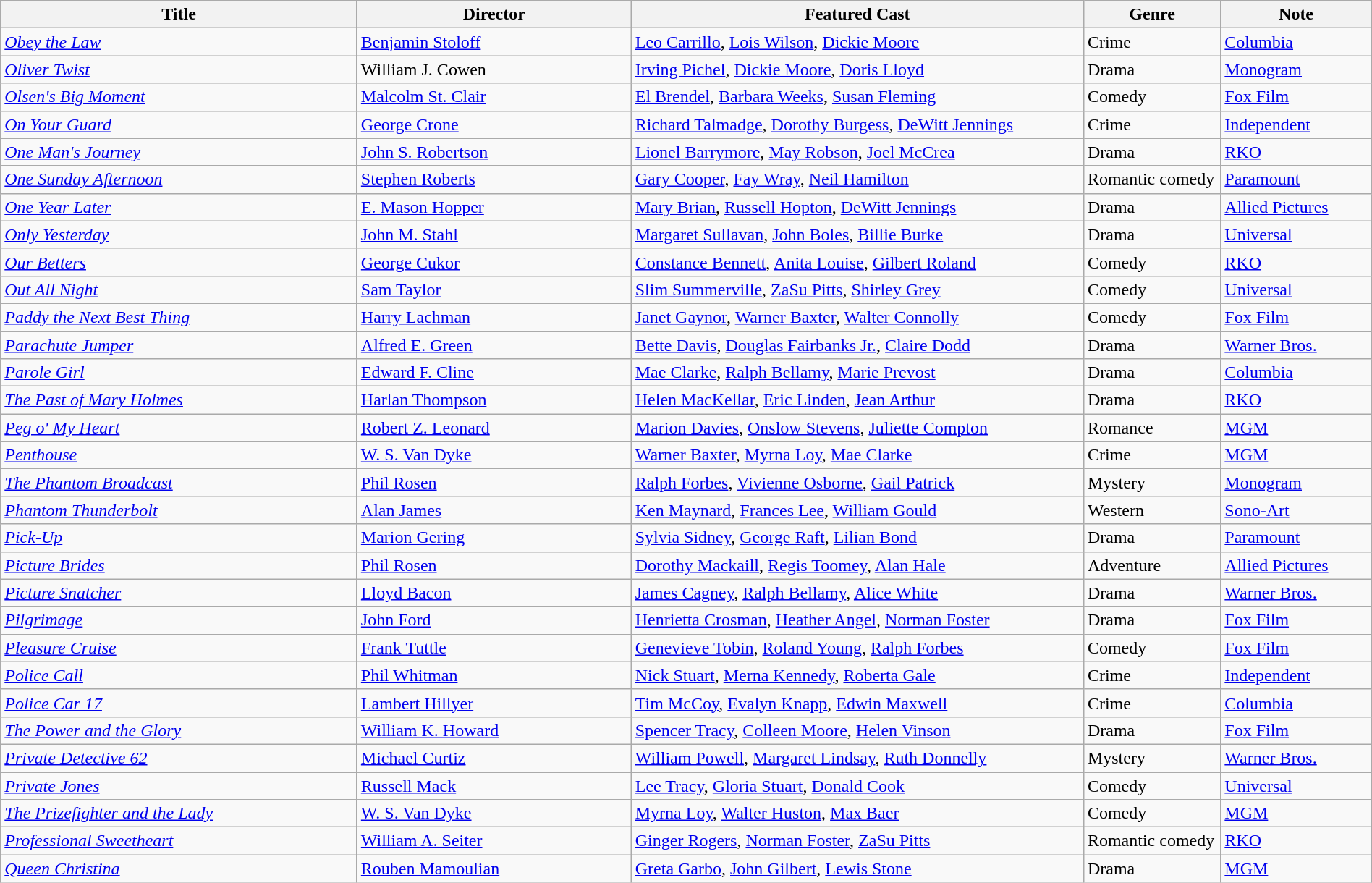<table class="wikitable" style="width:100%;">
<tr>
<th style="width:26%;">Title</th>
<th style="width:20%;">Director</th>
<th style="width:33%;">Featured Cast</th>
<th style="width:10%;">Genre</th>
<th style="width:11%;">Note</th>
</tr>
<tr>
<td><em><a href='#'>Obey the Law</a></em></td>
<td><a href='#'>Benjamin Stoloff</a></td>
<td><a href='#'>Leo Carrillo</a>, <a href='#'>Lois Wilson</a>, <a href='#'>Dickie Moore</a></td>
<td>Crime</td>
<td><a href='#'>Columbia</a></td>
</tr>
<tr>
<td><em><a href='#'>Oliver Twist</a></em></td>
<td>William J. Cowen</td>
<td><a href='#'>Irving Pichel</a>, <a href='#'>Dickie Moore</a>, <a href='#'>Doris Lloyd</a></td>
<td>Drama</td>
<td><a href='#'>Monogram</a></td>
</tr>
<tr>
<td><em><a href='#'>Olsen's Big Moment</a></em></td>
<td><a href='#'>Malcolm St. Clair</a></td>
<td><a href='#'>El Brendel</a>, <a href='#'>Barbara Weeks</a>, <a href='#'>Susan Fleming</a></td>
<td>Comedy</td>
<td><a href='#'>Fox Film</a></td>
</tr>
<tr>
<td><em><a href='#'>On Your Guard</a></em></td>
<td><a href='#'>George Crone</a></td>
<td><a href='#'>Richard Talmadge</a>, <a href='#'>Dorothy Burgess</a>, <a href='#'>DeWitt Jennings</a></td>
<td>Crime</td>
<td><a href='#'>Independent</a></td>
</tr>
<tr>
<td><em><a href='#'>One Man's Journey</a></em></td>
<td><a href='#'>John S. Robertson</a></td>
<td><a href='#'>Lionel Barrymore</a>, <a href='#'>May Robson</a>, <a href='#'>Joel McCrea</a></td>
<td>Drama</td>
<td><a href='#'>RKO</a></td>
</tr>
<tr>
<td><em><a href='#'>One Sunday Afternoon</a></em></td>
<td><a href='#'>Stephen Roberts</a></td>
<td><a href='#'>Gary Cooper</a>, <a href='#'>Fay Wray</a>, <a href='#'>Neil Hamilton</a></td>
<td>Romantic comedy</td>
<td><a href='#'>Paramount</a></td>
</tr>
<tr>
<td><em><a href='#'>One Year Later</a></em></td>
<td><a href='#'>E. Mason Hopper</a></td>
<td><a href='#'>Mary Brian</a>, <a href='#'>Russell Hopton</a>, <a href='#'>DeWitt Jennings</a></td>
<td>Drama</td>
<td><a href='#'>Allied Pictures</a></td>
</tr>
<tr>
<td><em><a href='#'>Only Yesterday</a></em></td>
<td><a href='#'>John M. Stahl</a></td>
<td><a href='#'>Margaret Sullavan</a>, <a href='#'>John Boles</a>, <a href='#'>Billie Burke</a></td>
<td>Drama</td>
<td><a href='#'>Universal</a></td>
</tr>
<tr>
<td><em><a href='#'>Our Betters</a></em></td>
<td><a href='#'>George Cukor</a></td>
<td><a href='#'>Constance Bennett</a>, <a href='#'>Anita Louise</a>, <a href='#'>Gilbert Roland</a></td>
<td>Comedy</td>
<td><a href='#'>RKO</a></td>
</tr>
<tr>
<td><em><a href='#'>Out All Night</a></em></td>
<td><a href='#'>Sam Taylor</a></td>
<td><a href='#'>Slim Summerville</a>, <a href='#'>ZaSu Pitts</a>, <a href='#'>Shirley Grey</a></td>
<td>Comedy</td>
<td><a href='#'>Universal</a></td>
</tr>
<tr>
<td><em><a href='#'>Paddy the Next Best Thing</a></em></td>
<td><a href='#'>Harry Lachman</a></td>
<td><a href='#'>Janet Gaynor</a>, <a href='#'>Warner Baxter</a>, <a href='#'>Walter Connolly</a></td>
<td>Comedy</td>
<td><a href='#'>Fox Film</a></td>
</tr>
<tr>
<td><em><a href='#'>Parachute Jumper</a></em></td>
<td><a href='#'>Alfred E. Green</a></td>
<td><a href='#'>Bette Davis</a>, <a href='#'>Douglas Fairbanks Jr.</a>, <a href='#'>Claire Dodd</a></td>
<td>Drama</td>
<td><a href='#'>Warner Bros.</a></td>
</tr>
<tr>
<td><em><a href='#'>Parole Girl</a></em></td>
<td><a href='#'>Edward F. Cline</a></td>
<td><a href='#'>Mae Clarke</a>, <a href='#'>Ralph Bellamy</a>, <a href='#'>Marie Prevost</a></td>
<td>Drama</td>
<td><a href='#'>Columbia</a></td>
</tr>
<tr>
<td><em><a href='#'>The Past of Mary Holmes</a></em></td>
<td><a href='#'>Harlan Thompson</a></td>
<td><a href='#'>Helen MacKellar</a>, <a href='#'>Eric Linden</a>, <a href='#'>Jean Arthur</a></td>
<td>Drama</td>
<td><a href='#'>RKO</a></td>
</tr>
<tr>
<td><em><a href='#'>Peg o' My Heart</a></em></td>
<td><a href='#'>Robert Z. Leonard</a></td>
<td><a href='#'>Marion Davies</a>, <a href='#'>Onslow Stevens</a>, <a href='#'>Juliette Compton</a></td>
<td>Romance</td>
<td><a href='#'>MGM</a></td>
</tr>
<tr>
<td><em><a href='#'>Penthouse</a></em></td>
<td><a href='#'>W. S. Van Dyke</a></td>
<td><a href='#'>Warner Baxter</a>, <a href='#'>Myrna Loy</a>, <a href='#'>Mae Clarke</a></td>
<td>Crime</td>
<td><a href='#'>MGM</a></td>
</tr>
<tr>
<td><em><a href='#'>The Phantom Broadcast</a></em></td>
<td><a href='#'>Phil Rosen</a></td>
<td><a href='#'>Ralph Forbes</a>, <a href='#'>Vivienne Osborne</a>, <a href='#'>Gail Patrick</a></td>
<td>Mystery</td>
<td><a href='#'>Monogram</a></td>
</tr>
<tr>
<td><em><a href='#'>Phantom Thunderbolt</a></em></td>
<td><a href='#'>Alan James</a></td>
<td><a href='#'>Ken Maynard</a>, <a href='#'>Frances Lee</a>, <a href='#'>William Gould</a></td>
<td>Western</td>
<td><a href='#'>Sono-Art</a></td>
</tr>
<tr>
<td><em><a href='#'>Pick-Up</a></em></td>
<td><a href='#'>Marion Gering</a></td>
<td><a href='#'>Sylvia Sidney</a>, <a href='#'>George Raft</a>, <a href='#'>Lilian Bond</a></td>
<td>Drama</td>
<td><a href='#'>Paramount</a></td>
</tr>
<tr>
<td><em><a href='#'>Picture Brides</a></em></td>
<td><a href='#'>Phil Rosen</a></td>
<td><a href='#'>Dorothy Mackaill</a>, <a href='#'>Regis Toomey</a>, <a href='#'>Alan Hale</a></td>
<td>Adventure</td>
<td><a href='#'>Allied Pictures</a></td>
</tr>
<tr>
<td><em><a href='#'>Picture Snatcher</a></em></td>
<td><a href='#'>Lloyd Bacon</a></td>
<td><a href='#'>James Cagney</a>, <a href='#'>Ralph Bellamy</a>, <a href='#'>Alice White</a></td>
<td>Drama</td>
<td><a href='#'>Warner Bros.</a></td>
</tr>
<tr>
<td><em><a href='#'>Pilgrimage</a></em></td>
<td><a href='#'>John Ford</a></td>
<td><a href='#'>Henrietta Crosman</a>, <a href='#'>Heather Angel</a>, <a href='#'>Norman Foster</a></td>
<td>Drama</td>
<td><a href='#'>Fox Film</a></td>
</tr>
<tr>
<td><em><a href='#'>Pleasure Cruise</a></em></td>
<td><a href='#'>Frank Tuttle</a></td>
<td><a href='#'>Genevieve Tobin</a>, <a href='#'>Roland Young</a>, <a href='#'>Ralph Forbes</a></td>
<td>Comedy</td>
<td><a href='#'>Fox Film</a></td>
</tr>
<tr>
<td><em><a href='#'>Police Call</a></em></td>
<td><a href='#'>Phil Whitman</a></td>
<td><a href='#'>Nick Stuart</a>, <a href='#'>Merna Kennedy</a>, <a href='#'>Roberta Gale</a></td>
<td>Crime</td>
<td><a href='#'>Independent</a></td>
</tr>
<tr>
<td><em><a href='#'>Police Car 17</a></em></td>
<td><a href='#'>Lambert Hillyer</a></td>
<td><a href='#'>Tim McCoy</a>, <a href='#'>Evalyn Knapp</a>, <a href='#'>Edwin Maxwell</a></td>
<td>Crime</td>
<td><a href='#'>Columbia</a></td>
</tr>
<tr>
<td><em><a href='#'>The Power and the Glory</a></em></td>
<td><a href='#'>William K. Howard</a></td>
<td><a href='#'>Spencer Tracy</a>, <a href='#'>Colleen Moore</a>, <a href='#'>Helen Vinson</a></td>
<td>Drama</td>
<td><a href='#'>Fox Film</a></td>
</tr>
<tr>
<td><em><a href='#'>Private Detective 62</a></em></td>
<td><a href='#'>Michael Curtiz</a></td>
<td><a href='#'>William Powell</a>, <a href='#'>Margaret Lindsay</a>, <a href='#'>Ruth Donnelly</a></td>
<td>Mystery</td>
<td><a href='#'>Warner Bros.</a></td>
</tr>
<tr>
<td><em><a href='#'>Private Jones</a></em></td>
<td><a href='#'>Russell Mack</a></td>
<td><a href='#'>Lee Tracy</a>, <a href='#'>Gloria Stuart</a>, <a href='#'>Donald Cook</a></td>
<td>Comedy</td>
<td><a href='#'>Universal</a></td>
</tr>
<tr>
<td><em><a href='#'>The Prizefighter and the Lady</a></em></td>
<td><a href='#'>W. S. Van Dyke</a></td>
<td><a href='#'>Myrna Loy</a>, <a href='#'>Walter Huston</a>, <a href='#'>Max Baer</a></td>
<td>Comedy</td>
<td><a href='#'>MGM</a></td>
</tr>
<tr>
<td><em><a href='#'>Professional Sweetheart</a></em></td>
<td><a href='#'>William A. Seiter</a></td>
<td><a href='#'>Ginger Rogers</a>, <a href='#'>Norman Foster</a>, <a href='#'>ZaSu Pitts</a></td>
<td>Romantic comedy</td>
<td><a href='#'>RKO</a></td>
</tr>
<tr>
<td><em><a href='#'>Queen Christina</a></em></td>
<td><a href='#'>Rouben Mamoulian</a></td>
<td><a href='#'>Greta Garbo</a>, <a href='#'>John Gilbert</a>, <a href='#'>Lewis Stone</a></td>
<td>Drama</td>
<td><a href='#'>MGM</a></td>
</tr>
</table>
